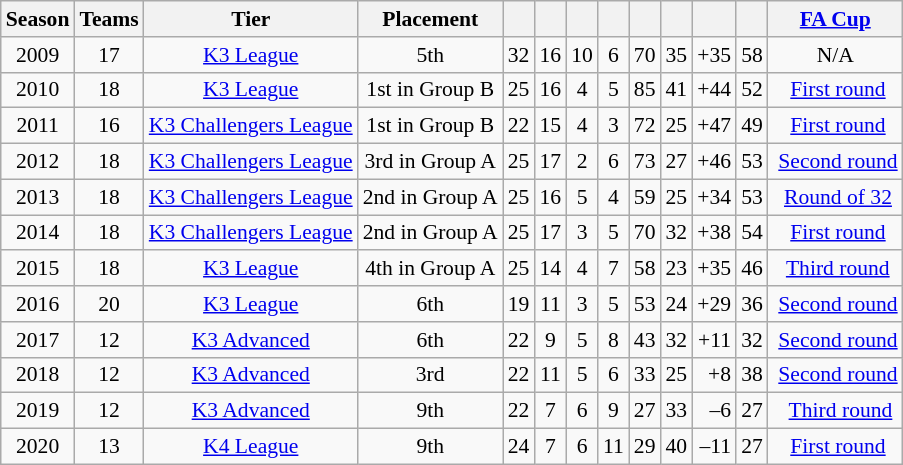<table class="wikitable" style="text-align: center; font-size:90%;">
<tr>
<th>Season</th>
<th>Teams</th>
<th>Tier</th>
<th>Placement</th>
<th></th>
<th></th>
<th></th>
<th></th>
<th></th>
<th></th>
<th></th>
<th></th>
<th><a href='#'>FA Cup</a></th>
</tr>
<tr>
<td>2009</td>
<td>17</td>
<td><a href='#'>K3 League</a></td>
<td>5th</td>
<td>32</td>
<td>16</td>
<td>10</td>
<td>6</td>
<td>70</td>
<td>35</td>
<td align=right>+35</td>
<td>58</td>
<td>N/A</td>
</tr>
<tr>
<td>2010</td>
<td>18</td>
<td><a href='#'>K3 League</a></td>
<td>1st in Group B</td>
<td>25</td>
<td>16</td>
<td>4</td>
<td>5</td>
<td>85</td>
<td>41</td>
<td align=right>+44</td>
<td>52</td>
<td> <a href='#'>First round</a></td>
</tr>
<tr>
<td>2011</td>
<td>16</td>
<td><a href='#'>K3 Challengers League</a></td>
<td>1st in Group B</td>
<td>22</td>
<td>15</td>
<td>4</td>
<td>3</td>
<td>72</td>
<td>25</td>
<td align=right>+47</td>
<td>49</td>
<td> <a href='#'>First round</a></td>
</tr>
<tr>
<td>2012</td>
<td>18</td>
<td><a href='#'>K3 Challengers League</a></td>
<td>3rd in Group A</td>
<td>25</td>
<td>17</td>
<td>2</td>
<td>6</td>
<td>73</td>
<td>27</td>
<td align=right>+46</td>
<td>53</td>
<td> <a href='#'>Second round</a></td>
</tr>
<tr>
<td>2013</td>
<td>18</td>
<td><a href='#'>K3 Challengers League</a></td>
<td>2nd in Group A</td>
<td>25</td>
<td>16</td>
<td>5</td>
<td>4</td>
<td>59</td>
<td>25</td>
<td align=right>+34</td>
<td>53</td>
<td> <a href='#'>Round of 32</a></td>
</tr>
<tr>
<td>2014</td>
<td>18</td>
<td><a href='#'>K3 Challengers League</a></td>
<td>2nd in Group A</td>
<td>25</td>
<td>17</td>
<td>3</td>
<td>5</td>
<td>70</td>
<td>32</td>
<td align=right>+38</td>
<td>54</td>
<td> <a href='#'>First round</a></td>
</tr>
<tr>
<td>2015</td>
<td>18</td>
<td><a href='#'>K3 League</a></td>
<td>4th in Group A</td>
<td>25</td>
<td>14</td>
<td>4</td>
<td>7</td>
<td>58</td>
<td>23</td>
<td align=right>+35</td>
<td>46</td>
<td> <a href='#'>Third round</a></td>
</tr>
<tr>
<td>2016</td>
<td>20</td>
<td><a href='#'>K3 League</a></td>
<td>6th</td>
<td>19</td>
<td>11</td>
<td>3</td>
<td>5</td>
<td>53</td>
<td>24</td>
<td align=right>+29</td>
<td>36</td>
<td> <a href='#'>Second round</a></td>
</tr>
<tr>
<td>2017</td>
<td>12</td>
<td><a href='#'>K3 Advanced</a></td>
<td>6th</td>
<td>22</td>
<td>9</td>
<td>5</td>
<td>8</td>
<td>43</td>
<td>32</td>
<td align=right>+11</td>
<td>32</td>
<td> <a href='#'>Second round</a></td>
</tr>
<tr>
<td>2018</td>
<td>12</td>
<td><a href='#'>K3 Advanced</a></td>
<td>3rd</td>
<td>22</td>
<td>11</td>
<td>5</td>
<td>6</td>
<td>33</td>
<td>25</td>
<td align=right>+8</td>
<td>38</td>
<td> <a href='#'>Second round</a></td>
</tr>
<tr>
<td>2019</td>
<td>12</td>
<td><a href='#'>K3 Advanced</a></td>
<td>9th</td>
<td>22</td>
<td>7</td>
<td>6</td>
<td>9</td>
<td>27</td>
<td>33</td>
<td align=right>–6</td>
<td>27</td>
<td>  <a href='#'>Third round</a></td>
</tr>
<tr>
<td>2020</td>
<td>13</td>
<td><a href='#'>K4 League</a></td>
<td>9th</td>
<td>24</td>
<td>7</td>
<td>6</td>
<td>11</td>
<td>29</td>
<td>40</td>
<td align=right>–11</td>
<td>27</td>
<td> <a href='#'>First round</a></td>
</tr>
</table>
